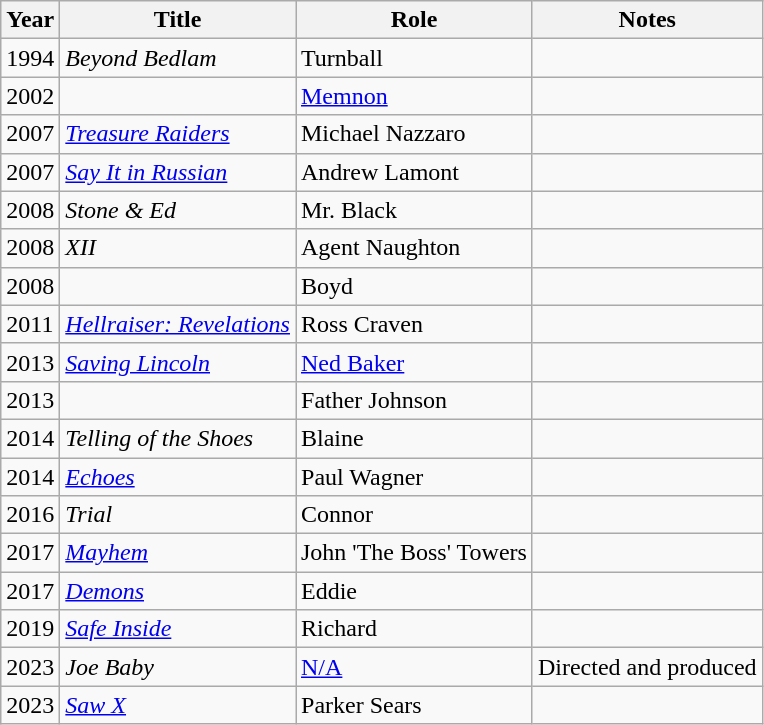<table class="wikitable sortable">
<tr>
<th scope="col">Year</th>
<th scope="col">Title</th>
<th scope="col">Role</th>
<th scope="col" class="unsortable">Notes</th>
</tr>
<tr>
<td>1994</td>
<td><em>Beyond Bedlam</em></td>
<td>Turnball</td>
<td></td>
</tr>
<tr>
<td>2002</td>
<td><em></em></td>
<td><a href='#'>Memnon</a></td>
<td></td>
</tr>
<tr>
<td>2007</td>
<td><em><a href='#'>Treasure Raiders</a></em></td>
<td>Michael Nazzaro</td>
<td></td>
</tr>
<tr>
<td>2007</td>
<td><em><a href='#'>Say It in Russian</a></em></td>
<td>Andrew Lamont</td>
<td></td>
</tr>
<tr>
<td>2008</td>
<td><em>Stone & Ed</em></td>
<td>Mr. Black</td>
<td></td>
</tr>
<tr>
<td>2008</td>
<td><em>XII</em></td>
<td>Agent Naughton</td>
<td></td>
</tr>
<tr>
<td>2008</td>
<td><em></em></td>
<td>Boyd</td>
<td></td>
</tr>
<tr>
<td>2011</td>
<td><em><a href='#'>Hellraiser: Revelations</a></em></td>
<td>Ross Craven</td>
<td></td>
</tr>
<tr>
<td>2013</td>
<td><em><a href='#'>Saving Lincoln</a></em></td>
<td><a href='#'>Ned Baker</a></td>
<td></td>
</tr>
<tr>
<td>2013</td>
<td><em></em></td>
<td>Father Johnson</td>
<td></td>
</tr>
<tr>
<td>2014</td>
<td><em>Telling of the Shoes</em></td>
<td>Blaine</td>
<td></td>
</tr>
<tr>
<td>2014</td>
<td><em><a href='#'>Echoes</a></em></td>
<td>Paul Wagner</td>
<td></td>
</tr>
<tr>
<td>2016</td>
<td><em>Trial</em></td>
<td>Connor</td>
<td></td>
</tr>
<tr>
<td>2017</td>
<td><em><a href='#'>Mayhem</a></em></td>
<td>John 'The Boss' Towers</td>
<td></td>
</tr>
<tr>
<td>2017</td>
<td><em><a href='#'>Demons</a></em></td>
<td>Eddie</td>
<td></td>
</tr>
<tr>
<td>2019</td>
<td><em><a href='#'>Safe Inside</a></em></td>
<td>Richard</td>
<td></td>
</tr>
<tr>
<td>2023</td>
<td><em>Joe Baby</em></td>
<td><a href='#'>N/A</a></td>
<td>Directed and produced</td>
</tr>
<tr>
<td>2023</td>
<td><em><a href='#'>Saw X</a></em></td>
<td>Parker Sears</td>
<td></td>
</tr>
</table>
